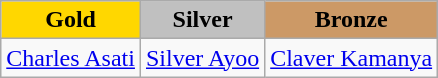<table class="wikitable" style="text-align:left">
<tr>
<th scope=col style="background-color:gold;">Gold</th>
<th scope=col style="background-color:silver;">Silver</th>
<th scope=col style="background-color:#cc9966;">Bronze</th>
</tr>
<tr>
<td><a href='#'>Charles Asati</a><br><em></em></td>
<td><a href='#'>Silver Ayoo</a><br><em></em></td>
<td><a href='#'>Claver Kamanya</a><br><em></em></td>
</tr>
</table>
